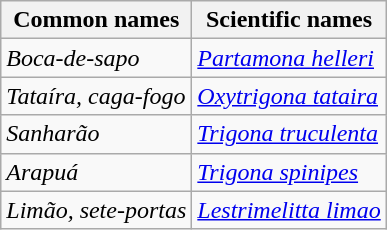<table class="wikitable">
<tr>
<th>Common names</th>
<th>Scientific names</th>
</tr>
<tr>
<td><em>Boca-de-sapo</em></td>
<td><em><a href='#'>Partamona helleri</a></em></td>
</tr>
<tr>
<td><em>Tataíra, caga-fogo</em></td>
<td><em><a href='#'>Oxytrigona tataira</a></em></td>
</tr>
<tr>
<td><em>Sanharão</em></td>
<td><em><a href='#'>Trigona truculenta</a></em></td>
</tr>
<tr>
<td><em>Arapuá</em></td>
<td><em><a href='#'>Trigona spinipes</a></em></td>
</tr>
<tr>
<td><em>Limão, sete-portas</em></td>
<td><em><a href='#'>Lestrimelitta limao</a></em></td>
</tr>
</table>
